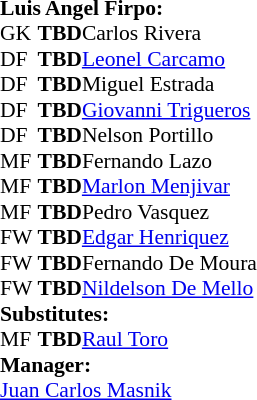<table style="font-size: 90%" cellspacing="0" cellpadding="0">
<tr>
<td colspan="4"><strong>Luis Angel Firpo:</strong></td>
</tr>
<tr>
<th width="25"></th>
<th width="25"></th>
</tr>
<tr>
<td>GK</td>
<td><strong>TBD</strong></td>
<td> Carlos Rivera</td>
</tr>
<tr>
<td>DF</td>
<td><strong>TBD</strong></td>
<td> <a href='#'>Leonel Carcamo</a></td>
</tr>
<tr>
<td>DF</td>
<td><strong>TBD</strong></td>
<td> Miguel Estrada</td>
</tr>
<tr>
<td>DF</td>
<td><strong>TBD</strong></td>
<td> <a href='#'>Giovanni Trigueros</a></td>
</tr>
<tr>
<td>DF</td>
<td><strong>TBD</strong></td>
<td> Nelson Portillo</td>
</tr>
<tr>
<td>MF</td>
<td><strong>TBD</strong></td>
<td> Fernando Lazo</td>
</tr>
<tr>
<td>MF</td>
<td><strong>TBD</strong></td>
<td> <a href='#'>Marlon Menjivar</a></td>
</tr>
<tr>
<td>MF</td>
<td><strong>TBD</strong></td>
<td> Pedro Vasquez</td>
</tr>
<tr>
<td>FW</td>
<td><strong>TBD</strong></td>
<td> <a href='#'>Edgar Henriquez</a></td>
</tr>
<tr>
<td>FW</td>
<td><strong>TBD</strong></td>
<td> Fernando De Moura</td>
</tr>
<tr>
<td>FW</td>
<td><strong>TBD</strong></td>
<td> <a href='#'>Nildelson De Mello</a></td>
</tr>
<tr>
<td colspan=3><strong>Substitutes:</strong></td>
</tr>
<tr>
<td>MF</td>
<td><strong>TBD</strong></td>
<td> <a href='#'>Raul Toro</a></td>
</tr>
<tr>
<td colspan=3><strong>Manager:</strong></td>
</tr>
<tr>
<td colspan=4> <a href='#'>Juan Carlos Masnik</a></td>
</tr>
</table>
